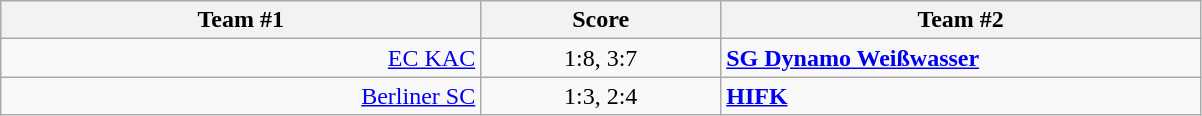<table class="wikitable" style="text-align: center;">
<tr>
<th width=22%>Team #1</th>
<th width=11%>Score</th>
<th width=22%>Team #2</th>
</tr>
<tr>
<td style="text-align: right;"><a href='#'>EC KAC</a> </td>
<td>1:8, 3:7</td>
<td style="text-align: left;"> <strong><a href='#'>SG Dynamo Weißwasser</a></strong></td>
</tr>
<tr>
<td style="text-align: right;"><a href='#'>Berliner SC</a> </td>
<td>1:3, 2:4</td>
<td style="text-align: left;"> <strong><a href='#'>HIFK</a></strong></td>
</tr>
</table>
